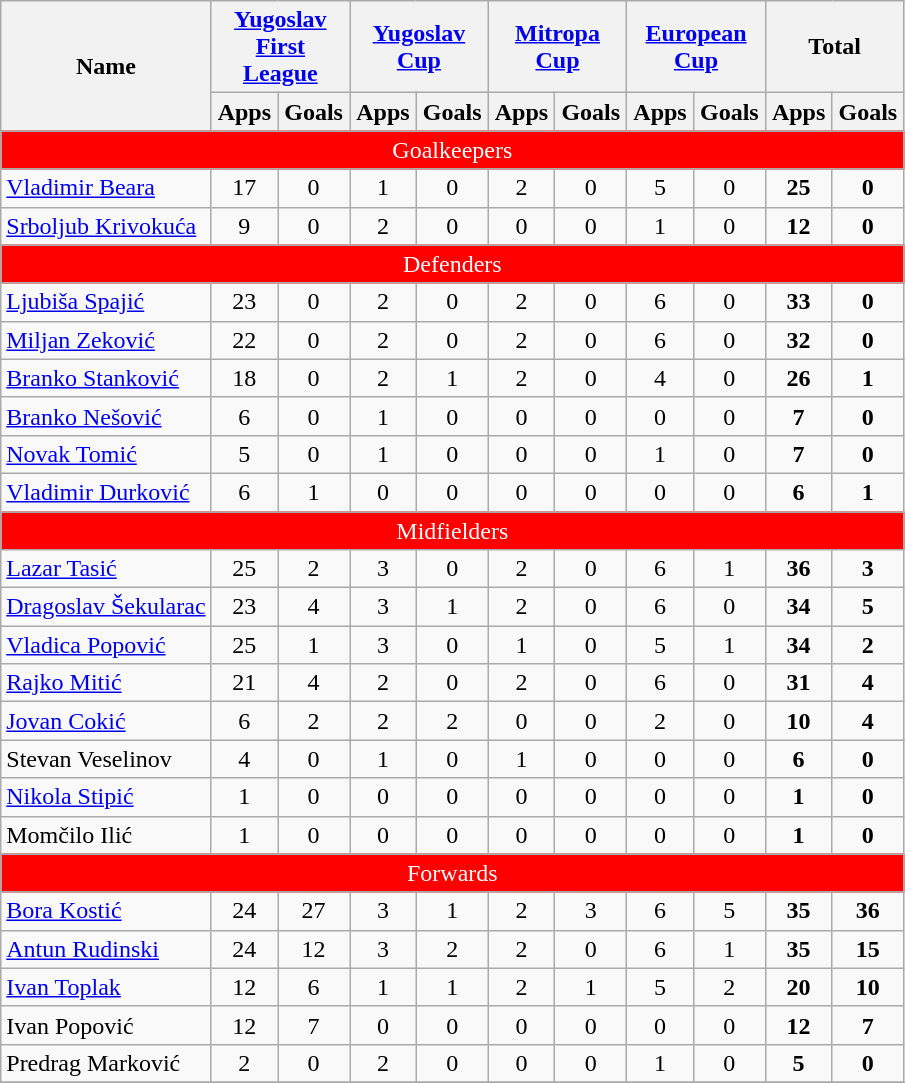<table class="wikitable" style="text-align:center">
<tr>
<th rowspan="2">Name</th>
<th colspan="2" width="85"><a href='#'>Yugoslav First League</a></th>
<th colspan="2" width="85"><a href='#'>Yugoslav Cup</a></th>
<th colspan="2" width="85"><a href='#'>Mitropa Cup</a></th>
<th colspan="2" width="85"><a href='#'>European Cup</a></th>
<th colspan="2" width="85">Total</th>
</tr>
<tr>
<th>Apps</th>
<th>Goals</th>
<th>Apps</th>
<th>Goals</th>
<th>Apps</th>
<th>Goals</th>
<th>Apps</th>
<th>Goals</th>
<th>Apps</th>
<th>Goals</th>
</tr>
<tr>
<td style="background: red;color:white" align=center colspan="15">Goalkeepers</td>
</tr>
<tr>
<td align="left"> <a href='#'>Vladimir Beara</a></td>
<td>17</td>
<td>0</td>
<td>1</td>
<td>0</td>
<td>2</td>
<td>0</td>
<td>5</td>
<td>0</td>
<td><strong>25</strong></td>
<td><strong>0</strong></td>
</tr>
<tr>
<td align="left"> <a href='#'>Srboljub Krivokuća</a></td>
<td>9</td>
<td>0</td>
<td>2</td>
<td>0</td>
<td>0</td>
<td>0</td>
<td>1</td>
<td>0</td>
<td><strong>12</strong></td>
<td><strong>0</strong></td>
</tr>
<tr>
<td align=center colspan="15" style="background: red;color:white">Defenders</td>
</tr>
<tr>
<td align="left"> <a href='#'>Ljubiša Spajić</a></td>
<td>23</td>
<td>0</td>
<td>2</td>
<td>0</td>
<td>2</td>
<td>0</td>
<td>6</td>
<td>0</td>
<td><strong>33</strong></td>
<td><strong>0</strong></td>
</tr>
<tr>
<td align="left"> <a href='#'>Miljan Zeković</a></td>
<td>22</td>
<td>0</td>
<td>2</td>
<td>0</td>
<td>2</td>
<td>0</td>
<td>6</td>
<td>0</td>
<td><strong>32</strong></td>
<td><strong>0</strong></td>
</tr>
<tr>
<td align="left"> <a href='#'>Branko Stanković</a></td>
<td>18</td>
<td>0</td>
<td>2</td>
<td>1</td>
<td>2</td>
<td>0</td>
<td>4</td>
<td>0</td>
<td><strong>26</strong></td>
<td><strong>1</strong></td>
</tr>
<tr>
<td align="left"> <a href='#'>Branko Nešović</a></td>
<td>6</td>
<td>0</td>
<td>1</td>
<td>0</td>
<td>0</td>
<td>0</td>
<td>0</td>
<td>0</td>
<td><strong>7</strong></td>
<td><strong>0</strong></td>
</tr>
<tr>
<td align="left"> <a href='#'>Novak Tomić</a></td>
<td>5</td>
<td>0</td>
<td>1</td>
<td>0</td>
<td>0</td>
<td>0</td>
<td>1</td>
<td>0</td>
<td><strong>7</strong></td>
<td><strong>0</strong></td>
</tr>
<tr>
<td align="left"> <a href='#'>Vladimir Durković</a></td>
<td>6</td>
<td>1</td>
<td>0</td>
<td>0</td>
<td>0</td>
<td>0</td>
<td>0</td>
<td>0</td>
<td><strong>6</strong></td>
<td><strong>1</strong></td>
</tr>
<tr>
<td align=center colspan="15" style="background: red;color:white">Midfielders</td>
</tr>
<tr>
<td align="left"> <a href='#'>Lazar Tasić</a></td>
<td>25</td>
<td>2</td>
<td>3</td>
<td>0</td>
<td>2</td>
<td>0</td>
<td>6</td>
<td>1</td>
<td><strong>36</strong></td>
<td><strong>3</strong></td>
</tr>
<tr>
<td align="left"> <a href='#'>Dragoslav Šekularac</a></td>
<td>23</td>
<td>4</td>
<td>3</td>
<td>1</td>
<td>2</td>
<td>0</td>
<td>6</td>
<td>0</td>
<td><strong>34</strong></td>
<td><strong>5</strong></td>
</tr>
<tr>
<td align="left"> <a href='#'>Vladica Popović</a></td>
<td>25</td>
<td>1</td>
<td>3</td>
<td>0</td>
<td>1</td>
<td>0</td>
<td>5</td>
<td>1</td>
<td><strong>34</strong></td>
<td><strong>2</strong></td>
</tr>
<tr>
<td align="left"> <a href='#'>Rajko Mitić</a></td>
<td>21</td>
<td>4</td>
<td>2</td>
<td>0</td>
<td>2</td>
<td>0</td>
<td>6</td>
<td>0</td>
<td><strong>31</strong></td>
<td><strong>4</strong></td>
</tr>
<tr>
<td align="left"> <a href='#'>Jovan Cokić</a></td>
<td>6</td>
<td>2</td>
<td>2</td>
<td>2</td>
<td>0</td>
<td>0</td>
<td>2</td>
<td>0</td>
<td><strong>10</strong></td>
<td><strong>4</strong></td>
</tr>
<tr>
<td align="left"> Stevan Veselinov</td>
<td>4</td>
<td>0</td>
<td>1</td>
<td>0</td>
<td>1</td>
<td>0</td>
<td>0</td>
<td>0</td>
<td><strong>6</strong></td>
<td><strong>0</strong></td>
</tr>
<tr>
<td align="left"> <a href='#'>Nikola Stipić</a></td>
<td>1</td>
<td>0</td>
<td>0</td>
<td>0</td>
<td>0</td>
<td>0</td>
<td>0</td>
<td>0</td>
<td><strong>1</strong></td>
<td><strong>0</strong></td>
</tr>
<tr>
<td align="left"> Momčilo Ilić</td>
<td>1</td>
<td>0</td>
<td>0</td>
<td>0</td>
<td>0</td>
<td>0</td>
<td>0</td>
<td>0</td>
<td><strong>1</strong></td>
<td><strong>0</strong></td>
</tr>
<tr>
<td align=center colspan="15" style="background: red;color:white">Forwards</td>
</tr>
<tr>
<td align="left"> <a href='#'>Bora Kostić</a></td>
<td>24</td>
<td>27</td>
<td>3</td>
<td>1</td>
<td>2</td>
<td>3</td>
<td>6</td>
<td>5</td>
<td><strong>35</strong></td>
<td><strong>36</strong></td>
</tr>
<tr>
<td align="left"> <a href='#'>Antun Rudinski</a></td>
<td>24</td>
<td>12</td>
<td>3</td>
<td>2</td>
<td>2</td>
<td>0</td>
<td>6</td>
<td>1</td>
<td><strong>35</strong></td>
<td><strong>15</strong></td>
</tr>
<tr>
<td align="left"> <a href='#'>Ivan Toplak</a></td>
<td>12</td>
<td>6</td>
<td>1</td>
<td>1</td>
<td>2</td>
<td>1</td>
<td>5</td>
<td>2</td>
<td><strong>20</strong></td>
<td><strong>10</strong></td>
</tr>
<tr>
<td align="left"> Ivan Popović</td>
<td>12</td>
<td>7</td>
<td>0</td>
<td>0</td>
<td>0</td>
<td>0</td>
<td>0</td>
<td>0</td>
<td><strong>12</strong></td>
<td><strong>7</strong></td>
</tr>
<tr>
<td align="left"> Predrag Marković</td>
<td>2</td>
<td>0</td>
<td>2</td>
<td>0</td>
<td>0</td>
<td>0</td>
<td>1</td>
<td>0</td>
<td><strong>5</strong></td>
<td><strong>0</strong></td>
</tr>
<tr>
</tr>
</table>
